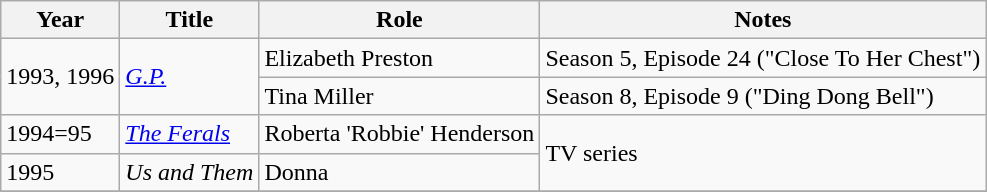<table class="wikitable sortable">
<tr>
<th>Year</th>
<th>Title</th>
<th>Role</th>
<th class="unsortable">Notes</th>
</tr>
<tr>
<td rowspan="2">1993, 1996</td>
<td rowspan="2"><em><a href='#'>G.P.</a></em></td>
<td>Elizabeth Preston</td>
<td>Season 5, Episode 24 ("Close To Her Chest")</td>
</tr>
<tr>
<td>Tina Miller</td>
<td>Season 8, Episode 9 ("Ding Dong Bell")</td>
</tr>
<tr>
<td>1994=95</td>
<td><em><a href='#'>The Ferals</a></em></td>
<td>Roberta 'Robbie' Henderson</td>
<td rowspan="2">TV series</td>
</tr>
<tr>
<td>1995</td>
<td><em>Us and Them</em></td>
<td>Donna</td>
</tr>
<tr>
</tr>
</table>
